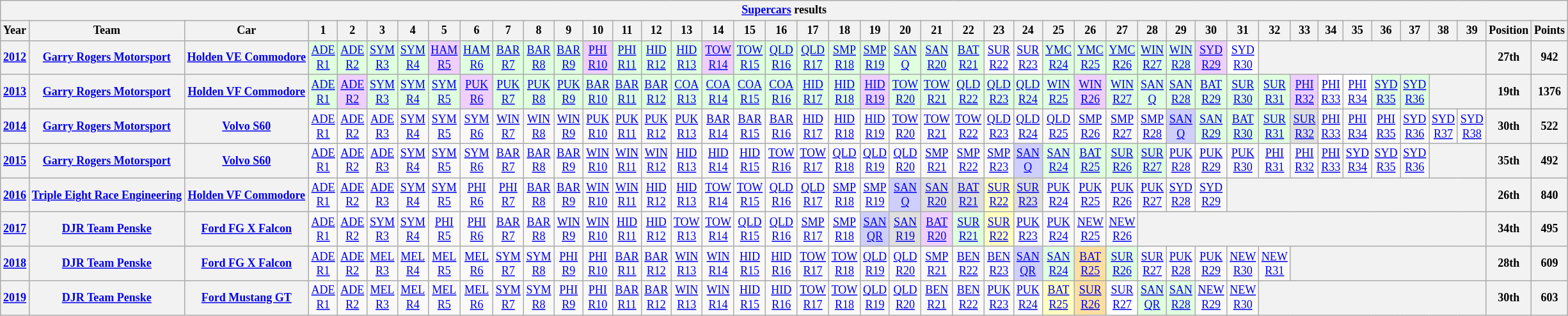<table class="wikitable" style="text-align:center; font-size:75%">
<tr>
<th colspan=45><a href='#'>Supercars</a> results</th>
</tr>
<tr>
<th>Year</th>
<th>Team</th>
<th>Car</th>
<th>1</th>
<th>2</th>
<th>3</th>
<th>4</th>
<th>5</th>
<th>6</th>
<th>7</th>
<th>8</th>
<th>9</th>
<th>10</th>
<th>11</th>
<th>12</th>
<th>13</th>
<th>14</th>
<th>15</th>
<th>16</th>
<th>17</th>
<th>18</th>
<th>19</th>
<th>20</th>
<th>21</th>
<th>22</th>
<th>23</th>
<th>24</th>
<th>25</th>
<th>26</th>
<th>27</th>
<th>28</th>
<th>29</th>
<th>30</th>
<th>31</th>
<th>32</th>
<th>33</th>
<th>34</th>
<th>35</th>
<th>36</th>
<th>37</th>
<th>38</th>
<th>39</th>
<th>Position</th>
<th>Points</th>
</tr>
<tr>
<th><a href='#'>2012</a></th>
<th nowrap><a href='#'>Garry Rogers Motorsport</a></th>
<th nowrap><a href='#'>Holden VE Commodore</a></th>
<td style="background: #dfffdf"><a href='#'>ADE<br>R1</a><br></td>
<td style="background: #dfffdf"><a href='#'>ADE<br>R2</a><br></td>
<td style="background: #dfffdf"><a href='#'>SYM<br>R3</a><br></td>
<td style="background: #dfffdf"><a href='#'>SYM<br>R4</a><br></td>
<td style="background: #efcfff"><a href='#'>HAM<br>R5</a><br></td>
<td style="background: #dfffdf"><a href='#'>HAM<br>R6</a><br></td>
<td style="background: #dfffdf"><a href='#'>BAR<br>R7</a><br></td>
<td style="background: #dfffdf"><a href='#'>BAR<br>R8</a><br></td>
<td style="background: #dfffdf"><a href='#'>BAR<br>R9</a><br></td>
<td style="background: #efcfff"><a href='#'>PHI<br>R10</a><br></td>
<td style="background: #dfffdf"><a href='#'>PHI<br>R11</a><br></td>
<td style="background: #dfffdf"><a href='#'>HID<br>R12</a><br></td>
<td style="background: #dfffdf"><a href='#'>HID<br>R13</a><br></td>
<td style="background: #efcfff"><a href='#'>TOW<br>R14</a><br></td>
<td style="background: #dfffdf"><a href='#'>TOW<br>R15</a><br></td>
<td style="background: #dfffdf"><a href='#'>QLD<br>R16</a><br></td>
<td style="background: #dfffdf"><a href='#'>QLD<br>R17</a><br></td>
<td style="background: #dfffdf"><a href='#'>SMP<br>R18</a><br></td>
<td style="background: #dfffdf"><a href='#'>SMP<br>R19</a><br></td>
<td style="background: #dfffdf"><a href='#'>SAN<br>Q</a><br></td>
<td style="background: #dfffdf"><a href='#'>SAN<br>R20</a><br></td>
<td style="background: #dfffdf"><a href='#'>BAT<br>R21</a><br></td>
<td><a href='#'>SUR<br>R22</a></td>
<td><a href='#'>SUR<br>R23</a></td>
<td style="background: #dfffdf"><a href='#'>YMC<br>R24</a><br></td>
<td style="background: #dfffdf"><a href='#'>YMC<br>R25</a><br></td>
<td style="background: #dfffdf"><a href='#'>YMC<br>R26</a><br></td>
<td style="background: #dfffdf"><a href='#'>WIN<br>R27</a><br></td>
<td style="background: #dfffdf"><a href='#'>WIN<br>R28</a><br></td>
<td style="background: #efcfff"><a href='#'>SYD<br>R29</a><br></td>
<td style="background: #ffffff"><a href='#'>SYD<br>R30</a><br></td>
<th colspan=8></th>
<th>27th</th>
<th>942</th>
</tr>
<tr>
<th><a href='#'>2013</a></th>
<th nowrap><a href='#'>Garry Rogers Motorsport</a></th>
<th nowrap><a href='#'>Holden VF Commodore</a></th>
<td style="background: #dfffdf"><a href='#'>ADE<br>R1</a><br></td>
<td style="background: #efcfff"><a href='#'>ADE<br>R2</a><br></td>
<td style="background: #dfffdf"><a href='#'>SYM<br>R3</a><br></td>
<td style="background: #dfffdf"><a href='#'>SYM<br>R4</a><br></td>
<td style="background: #dfffdf"><a href='#'>SYM<br>R5</a><br></td>
<td style="background: #efcfff"><a href='#'>PUK<br>R6</a><br></td>
<td style="background: #dfffdf"><a href='#'>PUK<br>R7</a><br></td>
<td style="background: #dfffdf"><a href='#'>PUK<br>R8</a><br></td>
<td style="background: #dfffdf"><a href='#'>PUK<br>R9</a><br></td>
<td style="background: #dfffdf"><a href='#'>BAR<br>R10</a><br></td>
<td style="background: #dfffdf"><a href='#'>BAR<br>R11</a><br></td>
<td style="background: #dfffdf"><a href='#'>BAR<br>R12</a><br></td>
<td style="background: #dfffdf"><a href='#'>COA<br>R13</a><br></td>
<td style="background: #dfffdf"><a href='#'>COA<br>R14</a><br></td>
<td style="background: #dfffdf"><a href='#'>COA<br>R15</a><br></td>
<td style="background: #dfffdf"><a href='#'>COA<br>R16</a><br></td>
<td style="background: #dfffdf"><a href='#'>HID<br>R17</a><br></td>
<td style="background: #dfffdf"><a href='#'>HID<br>R18</a><br></td>
<td style="background: #efcfff"><a href='#'>HID<br>R19</a><br></td>
<td style="background: #dfffdf"><a href='#'>TOW<br>R20</a><br></td>
<td style="background: #dfffdf"><a href='#'>TOW<br>R21</a><br></td>
<td style="background: #dfffdf"><a href='#'>QLD<br>R22</a><br></td>
<td style="background: #dfffdf"><a href='#'>QLD<br>R23</a><br></td>
<td style="background: #dfffdf"><a href='#'>QLD<br>R24</a><br></td>
<td style="background: #dfffdf"><a href='#'>WIN<br>R25</a><br></td>
<td style="background: #efcfff"><a href='#'>WIN<br>R26</a><br></td>
<td style="background: #dfffdf"><a href='#'>WIN<br>R27</a><br></td>
<td style="background: #dfffdf"><a href='#'>SAN<br>Q</a><br></td>
<td style="background: #dfffdf"><a href='#'>SAN<br>R28</a><br></td>
<td style="background: #dfffdf"><a href='#'>BAT<br>R29</a><br></td>
<td style="background: #dfffdf"><a href='#'>SUR<br>R30</a><br></td>
<td style="background: #dfffdf"><a href='#'>SUR<br>R31</a><br></td>
<td style="background: #efcfff"><a href='#'>PHI<br>R32</a><br></td>
<td style="background: #ffffff"><a href='#'>PHI<br>R33</a><br></td>
<td style="background: #ffffff"><a href='#'>PHI<br>R34</a><br></td>
<td style="background: #dfffdf"><a href='#'>SYD<br>R35</a><br></td>
<td style="background: #dfffdf"><a href='#'>SYD<br>R36</a><br></td>
<th colspan=2></th>
<th>19th</th>
<th>1376</th>
</tr>
<tr>
<th><a href='#'>2014</a></th>
<th nowrap><a href='#'>Garry Rogers Motorsport</a></th>
<th nowrap><a href='#'>Volvo S60</a></th>
<td><a href='#'>ADE<br>R1</a></td>
<td><a href='#'>ADE<br>R2</a></td>
<td><a href='#'>ADE<br>R3</a></td>
<td><a href='#'>SYM<br>R4</a></td>
<td><a href='#'>SYM<br>R5</a></td>
<td><a href='#'>SYM<br>R6</a></td>
<td><a href='#'>WIN<br>R7</a></td>
<td><a href='#'>WIN<br>R8</a></td>
<td><a href='#'>WIN<br>R9</a></td>
<td><a href='#'>PUK<br>R10</a></td>
<td><a href='#'>PUK<br>R11</a></td>
<td><a href='#'>PUK<br>R12</a></td>
<td><a href='#'>PUK<br>R13</a></td>
<td><a href='#'>BAR<br>R14</a></td>
<td><a href='#'>BAR<br>R15</a></td>
<td><a href='#'>BAR<br>R16</a></td>
<td><a href='#'>HID<br>R17</a></td>
<td><a href='#'>HID<br>R18</a></td>
<td><a href='#'>HID<br>R19</a></td>
<td><a href='#'>TOW<br>R20</a></td>
<td><a href='#'>TOW<br>R21</a></td>
<td><a href='#'>TOW<br>R22</a></td>
<td><a href='#'>QLD<br>R23</a></td>
<td><a href='#'>QLD<br>R24</a></td>
<td><a href='#'>QLD<br>R25</a></td>
<td><a href='#'>SMP<br>R26</a></td>
<td><a href='#'>SMP<br>R27</a></td>
<td><a href='#'>SMP<br>R28</a></td>
<td style="background: #cfcfff"><a href='#'>SAN<br>Q</a><br></td>
<td style="background: #dfffdf"><a href='#'>SAN<br>R29</a><br></td>
<td style="background: #dfffdf"><a href='#'>BAT<br>R30</a><br></td>
<td style="background: #dfffdf"><a href='#'>SUR<br>R31</a><br></td>
<td style="background: #dfdfdf"><a href='#'>SUR<br>R32</a><br></td>
<td><a href='#'>PHI<br>R33</a></td>
<td><a href='#'>PHI<br>R34</a></td>
<td><a href='#'>PHI<br>R35</a></td>
<td><a href='#'>SYD<br>R36</a></td>
<td><a href='#'>SYD<br>R37</a></td>
<td><a href='#'>SYD<br>R38</a></td>
<th>30th</th>
<th>522</th>
</tr>
<tr>
<th><a href='#'>2015</a></th>
<th nowrap><a href='#'>Garry Rogers Motorsport</a></th>
<th nowrap><a href='#'>Volvo S60</a></th>
<td><a href='#'>ADE<br>R1</a></td>
<td><a href='#'>ADE<br>R2</a></td>
<td><a href='#'>ADE<br>R3</a></td>
<td><a href='#'>SYM<br>R4</a></td>
<td><a href='#'>SYM<br>R5</a></td>
<td><a href='#'>SYM<br>R6</a></td>
<td><a href='#'>BAR<br>R7</a></td>
<td><a href='#'>BAR<br>R8</a></td>
<td><a href='#'>BAR<br>R9</a></td>
<td><a href='#'>WIN<br>R10</a></td>
<td><a href='#'>WIN<br>R11</a></td>
<td><a href='#'>WIN<br>R12</a></td>
<td><a href='#'>HID<br>R13</a></td>
<td><a href='#'>HID<br>R14</a></td>
<td><a href='#'>HID<br>R15</a></td>
<td><a href='#'>TOW<br>R16</a></td>
<td><a href='#'>TOW<br>R17</a></td>
<td><a href='#'>QLD<br>R18</a></td>
<td><a href='#'>QLD<br>R19</a></td>
<td><a href='#'>QLD<br>R20</a></td>
<td><a href='#'>SMP<br>R21</a></td>
<td><a href='#'>SMP<br>R22</a></td>
<td><a href='#'>SMP<br>R23</a></td>
<td style="background: #cfcfff"><a href='#'>SAN<br>Q</a><br></td>
<td style="background: #dfffdf"><a href='#'>SAN<br>R24</a><br></td>
<td style="background: #dfffdf"><a href='#'>BAT<br>R25</a><br></td>
<td style="background: #dfffdf"><a href='#'>SUR<br>R26</a><br></td>
<td style="background: #dfffdf"><a href='#'>SUR<br>R27</a><br></td>
<td><a href='#'>PUK<br>R28</a></td>
<td><a href='#'>PUK<br>R29</a></td>
<td><a href='#'>PUK<br>R30</a></td>
<td><a href='#'>PHI<br>R31</a></td>
<td><a href='#'>PHI<br>R32</a></td>
<td><a href='#'>PHI<br>R33</a></td>
<td><a href='#'>SYD<br>R34</a></td>
<td><a href='#'>SYD<br>R35</a></td>
<td><a href='#'>SYD<br>R36</a></td>
<th colspan=2></th>
<th>35th</th>
<th>492</th>
</tr>
<tr>
<th><a href='#'>2016</a></th>
<th nowrap><a href='#'>Triple Eight Race Engineering</a></th>
<th nowrap><a href='#'>Holden VF Commodore</a></th>
<td><a href='#'>ADE<br>R1</a></td>
<td><a href='#'>ADE<br>R2</a></td>
<td><a href='#'>ADE<br>R3</a></td>
<td><a href='#'>SYM<br>R4</a></td>
<td><a href='#'>SYM<br>R5</a></td>
<td><a href='#'>PHI<br>R6</a></td>
<td><a href='#'>PHI<br>R7</a></td>
<td><a href='#'>BAR<br>R8</a></td>
<td><a href='#'>BAR<br>R9</a></td>
<td><a href='#'>WIN<br>R10</a></td>
<td><a href='#'>WIN<br>R11</a></td>
<td><a href='#'>HID<br>R12</a></td>
<td><a href='#'>HID<br>R13</a></td>
<td><a href='#'>TOW<br>R14</a></td>
<td><a href='#'>TOW<br>R15</a></td>
<td><a href='#'>QLD<br>R16</a></td>
<td><a href='#'>QLD<br>R17</a></td>
<td><a href='#'>SMP<br>R18</a></td>
<td><a href='#'>SMP<br>R19</a></td>
<td style="background: #cfcfff"><a href='#'>SAN<br>Q</a><br></td>
<td style="background: #dfdfdf"><a href='#'>SAN<br>R20</a><br></td>
<td style="background: #dfdfdf"><a href='#'>BAT<br>R21</a><br></td>
<td style="background: #ffffbf"><a href='#'>SUR<br>R22</a><br></td>
<td style="background: #dfdfdf"><a href='#'>SUR<br>R23</a><br></td>
<td><a href='#'>PUK<br>R24</a></td>
<td><a href='#'>PUK<br>R25</a></td>
<td><a href='#'>PUK<br>R26</a></td>
<td><a href='#'>PUK<br>R27</a></td>
<td><a href='#'>SYD<br>R28</a></td>
<td><a href='#'>SYD<br>R29</a></td>
<th colspan=9></th>
<th>26th</th>
<th>840</th>
</tr>
<tr>
<th><a href='#'>2017</a></th>
<th nowrap><a href='#'>DJR Team Penske</a></th>
<th nowrap><a href='#'>Ford FG X Falcon</a></th>
<td><a href='#'>ADE<br>R1</a></td>
<td><a href='#'>ADE<br>R2</a></td>
<td><a href='#'>SYM<br>R3</a></td>
<td><a href='#'>SYM<br>R4</a></td>
<td><a href='#'>PHI<br>R5</a></td>
<td><a href='#'>PHI<br>R6</a></td>
<td><a href='#'>BAR<br>R7</a></td>
<td><a href='#'>BAR<br>R8</a></td>
<td><a href='#'>WIN<br>R9</a></td>
<td><a href='#'>WIN<br>R10</a></td>
<td><a href='#'>HID<br>R11</a></td>
<td><a href='#'>HID<br>R12</a></td>
<td><a href='#'>TOW<br>R13</a></td>
<td><a href='#'>TOW<br>R14</a></td>
<td><a href='#'>QLD<br>R15</a></td>
<td><a href='#'>QLD<br>R16</a></td>
<td><a href='#'>SMP<br>R17</a></td>
<td><a href='#'>SMP<br>R18</a></td>
<td style="background: #cfcfff"><a href='#'>SAN<br>QR</a><br></td>
<td style="background: #dfdfdf"><a href='#'>SAN<br>R19</a><br></td>
<td style="background: #efcfff"><a href='#'>BAT<br>R20</a><br></td>
<td style="background: #dfffdf"><a href='#'>SUR<br>R21</a><br></td>
<td style="background: #ffffbf"><a href='#'>SUR<br>R22</a><br></td>
<td><a href='#'>PUK<br>R23</a></td>
<td><a href='#'>PUK<br>R24</a></td>
<td><a href='#'>NEW<br>R25</a></td>
<td><a href='#'>NEW<br>R26</a></td>
<th colspan=12></th>
<th>34th</th>
<th>495</th>
</tr>
<tr>
<th><a href='#'>2018</a></th>
<th><a href='#'>DJR Team Penske</a></th>
<th><a href='#'>Ford FG X Falcon</a></th>
<td><a href='#'>ADE<br>R1</a></td>
<td><a href='#'>ADE<br>R2</a></td>
<td><a href='#'>MEL<br>R3</a></td>
<td><a href='#'>MEL<br>R4</a></td>
<td><a href='#'>MEL<br>R5</a></td>
<td><a href='#'>MEL<br>R6</a></td>
<td><a href='#'>SYM<br>R7</a></td>
<td><a href='#'>SYM<br>R8</a></td>
<td><a href='#'>PHI<br>R9</a></td>
<td><a href='#'>PHI<br>R10</a></td>
<td><a href='#'>BAR<br>R11</a></td>
<td><a href='#'>BAR<br>R12</a></td>
<td><a href='#'>WIN<br>R13</a></td>
<td><a href='#'>WIN<br>R14</a></td>
<td><a href='#'>HID<br>R15</a></td>
<td><a href='#'>HID<br>R16</a></td>
<td><a href='#'>TOW<br>R17</a></td>
<td><a href='#'>TOW<br>R18</a></td>
<td><a href='#'>QLD<br>R19</a></td>
<td><a href='#'>QLD<br>R20</a></td>
<td><a href='#'>SMP<br>R21</a></td>
<td><a href='#'>BEN<br>R22</a></td>
<td><a href='#'>BEN<br>R23</a></td>
<td style="background: #cfcfff"><a href='#'>SAN<br>QR</a><br></td>
<td style="background: #dfffdf"><a href='#'>SAN<br>R24</a><br></td>
<td style="background: #ffdf9f"><a href='#'>BAT<br>R25</a><br></td>
<td style="background: #dfffdf"><a href='#'>SUR<br>R26</a><br></td>
<td><a href='#'>SUR<br>R27</a><br></td>
<td><a href='#'>PUK<br>R28</a></td>
<td><a href='#'>PUK<br>R29</a></td>
<td><a href='#'>NEW<br>R30</a></td>
<td><a href='#'>NEW<br>R31</a></td>
<th colspan=7></th>
<th>28th</th>
<th>609</th>
</tr>
<tr>
<th><a href='#'>2019</a></th>
<th><a href='#'>DJR Team Penske</a></th>
<th><a href='#'>Ford Mustang GT</a></th>
<td><a href='#'>ADE<br>R1</a></td>
<td><a href='#'>ADE<br>R2</a></td>
<td><a href='#'>MEL<br>R3</a></td>
<td><a href='#'>MEL<br>R4</a></td>
<td><a href='#'>MEL<br>R5</a></td>
<td><a href='#'>MEL<br>R6</a></td>
<td><a href='#'>SYM<br>R7</a></td>
<td><a href='#'>SYM<br>R8</a></td>
<td><a href='#'>PHI<br>R9</a></td>
<td><a href='#'>PHI<br>R10</a></td>
<td><a href='#'>BAR<br>R11</a></td>
<td><a href='#'>BAR<br>R12</a></td>
<td><a href='#'>WIN<br>R13</a></td>
<td><a href='#'>WIN<br>R14</a></td>
<td><a href='#'>HID<br>R15</a></td>
<td><a href='#'>HID<br>R16</a></td>
<td><a href='#'>TOW<br>R17</a></td>
<td><a href='#'>TOW<br>R18</a></td>
<td><a href='#'>QLD<br>R19</a></td>
<td><a href='#'>QLD<br>R20</a></td>
<td><a href='#'>BEN<br>R21</a></td>
<td><a href='#'>BEN<br>R22</a></td>
<td><a href='#'>PUK<br>R23</a></td>
<td><a href='#'>PUK<br>R24</a></td>
<td style="background: #ffffbf"><a href='#'>BAT<br>R25</a><br></td>
<td style="background: #ffdf9f"><a href='#'>SUR<br>R26</a><br></td>
<td style="background: #ffffff"><a href='#'>SUR<br>R27</a><br></td>
<td style="background: #dfffdf"><a href='#'>SAN<br>QR</a><strong><br></strong></td>
<td style="background: #dfffdf"><a href='#'>SAN<br>R28</a><br></td>
<td><a href='#'>NEW<br>R29</a></td>
<td><a href='#'>NEW<br>R30</a></td>
<th colspan=8></th>
<th>30th</th>
<th>603</th>
</tr>
</table>
